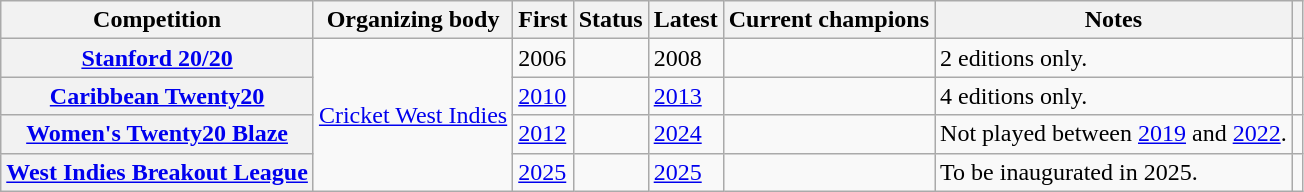<table class="wikitable sortable plainrowheaders">
<tr>
<th scope="col">Competition</th>
<th scope="col">Organizing body</th>
<th scope="col">First</th>
<th scope="col">Status</th>
<th scope="col">Latest</th>
<th scope="col">Current champions</th>
<th scope="col">Notes</th>
<th scope="col" class="unsortable"></th>
</tr>
<tr>
<th scope="row"><a href='#'>Stanford 20/20</a></th>
<td rowspan="4"><a href='#'>Cricket West Indies</a></td>
<td>2006</td>
<td></td>
<td>2008</td>
<td></td>
<td>2 editions only.</td>
<td></td>
</tr>
<tr>
<th scope="row"><a href='#'>Caribbean Twenty20</a></th>
<td><a href='#'>2010</a></td>
<td></td>
<td><a href='#'>2013</a></td>
<td></td>
<td>4 editions only.</td>
<td></td>
</tr>
<tr>
<th scope="row"><a href='#'>Women's Twenty20 Blaze</a></th>
<td><a href='#'>2012</a></td>
<td></td>
<td><a href='#'>2024</a></td>
<td></td>
<td>Not played between <a href='#'>2019</a> and <a href='#'>2022</a>.</td>
<td></td>
</tr>
<tr>
<th scope="row"><a href='#'>West Indies Breakout League</a></th>
<td><a href='#'>2025</a></td>
<td></td>
<td><a href='#'>2025</a></td>
<td></td>
<td>To be inaugurated in 2025.</td>
<td></td>
</tr>
</table>
